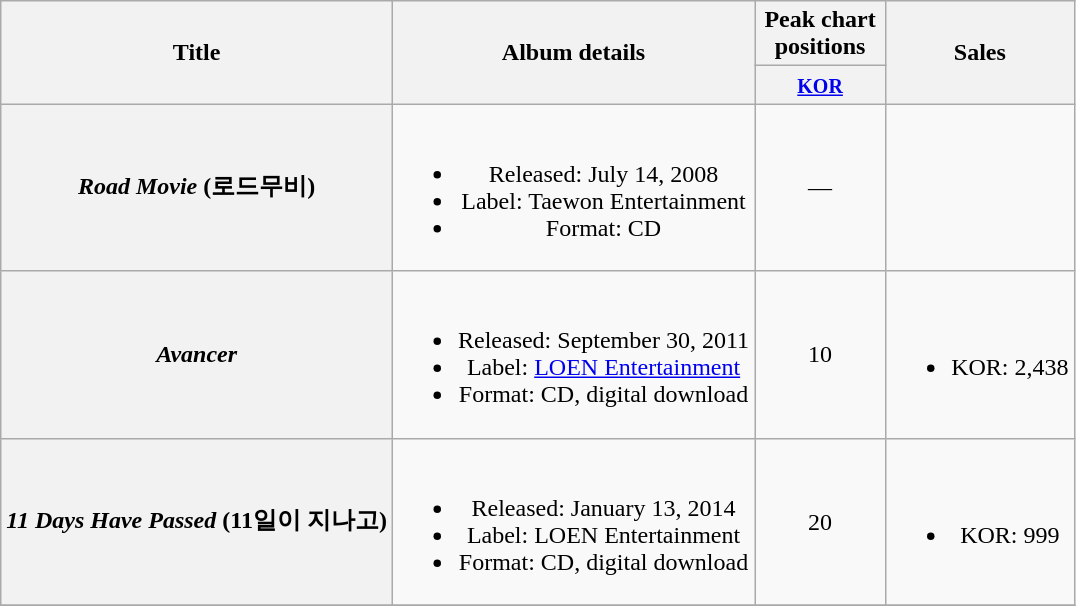<table class="wikitable plainrowheaders" style="text-align:center;">
<tr>
<th scope="col" rowspan="2">Title</th>
<th scope="col" rowspan="2">Album details</th>
<th scope="col" colspan="1" style="width:5em;">Peak chart positions</th>
<th scope="col" rowspan="2">Sales</th>
</tr>
<tr>
<th><small><a href='#'>KOR</a></small><br></th>
</tr>
<tr>
<th scope="row"><em>Road Movie</em> (로드무비)</th>
<td><br><ul><li>Released: July 14, 2008</li><li>Label: Taewon Entertainment</li><li>Format: CD</li></ul></td>
<td>—</td>
<td></td>
</tr>
<tr>
<th scope="row"><em>Avancer</em></th>
<td><br><ul><li>Released: September 30, 2011</li><li>Label: <a href='#'>LOEN Entertainment</a></li><li>Format: CD, digital download</li></ul></td>
<td>10</td>
<td><br><ul><li>KOR: 2,438</li></ul></td>
</tr>
<tr>
<th scope="row"><em>11 Days Have Passed</em> (11일이 지나고)</th>
<td><br><ul><li>Released: January 13, 2014</li><li>Label: LOEN Entertainment</li><li>Format: CD, digital download</li></ul></td>
<td>20</td>
<td><br><ul><li>KOR: 999</li></ul></td>
</tr>
<tr>
</tr>
</table>
